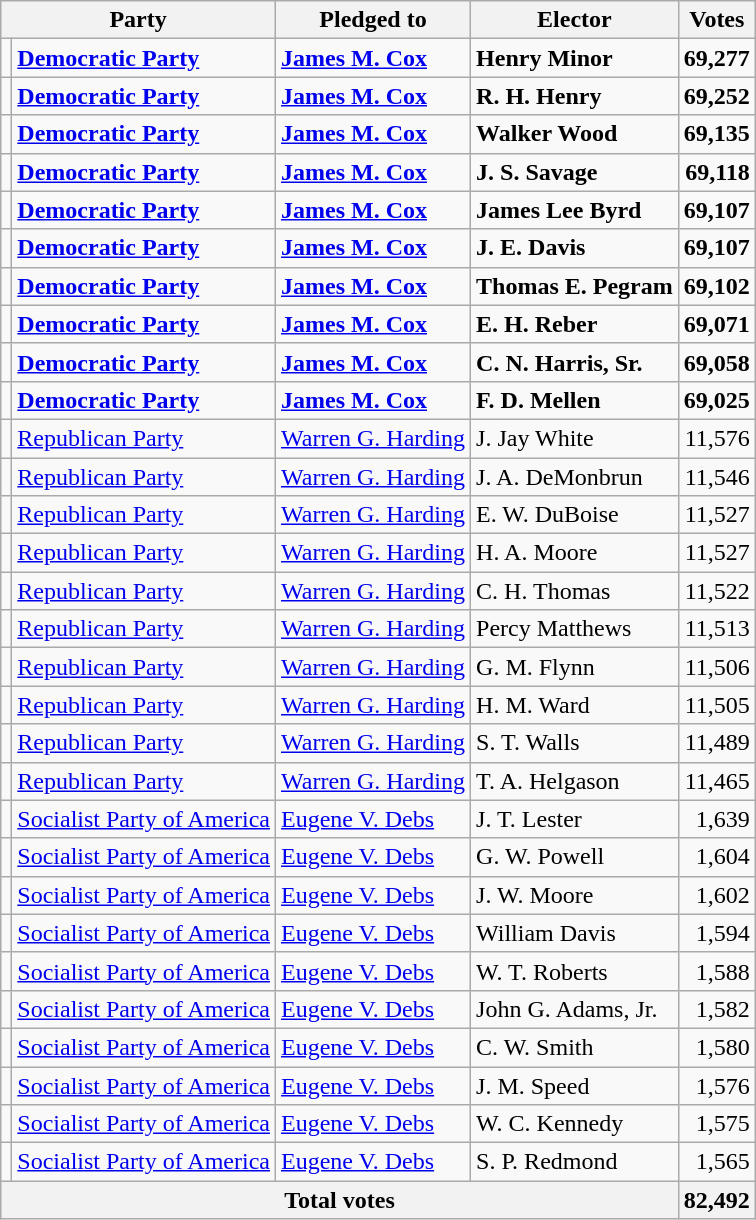<table class="wikitable">
<tr>
<th colspan=2>Party</th>
<th>Pledged to</th>
<th>Elector</th>
<th>Votes</th>
</tr>
<tr style="font-weight:bold">
<td bgcolor=></td>
<td><a href='#'>Democratic Party</a></td>
<td><a href='#'>James M. Cox</a></td>
<td>Henry Minor</td>
<td align=right>69,277</td>
</tr>
<tr style="font-weight:bold">
<td bgcolor=></td>
<td><a href='#'>Democratic Party</a></td>
<td><a href='#'>James M. Cox</a></td>
<td>R. H. Henry</td>
<td align=right>69,252</td>
</tr>
<tr style="font-weight:bold">
<td bgcolor=></td>
<td><a href='#'>Democratic Party</a></td>
<td><a href='#'>James M. Cox</a></td>
<td>Walker Wood</td>
<td align=right>69,135</td>
</tr>
<tr style="font-weight:bold">
<td bgcolor=></td>
<td><a href='#'>Democratic Party</a></td>
<td><a href='#'>James M. Cox</a></td>
<td>J. S. Savage</td>
<td align=right>69,118</td>
</tr>
<tr style="font-weight:bold">
<td bgcolor=></td>
<td><a href='#'>Democratic Party</a></td>
<td><a href='#'>James M. Cox</a></td>
<td>James Lee Byrd</td>
<td align=right>69,107</td>
</tr>
<tr style="font-weight:bold">
<td bgcolor=></td>
<td><a href='#'>Democratic Party</a></td>
<td><a href='#'>James M. Cox</a></td>
<td>J. E. Davis</td>
<td align=right>69,107</td>
</tr>
<tr style="font-weight:bold">
<td bgcolor=></td>
<td><a href='#'>Democratic Party</a></td>
<td><a href='#'>James M. Cox</a></td>
<td>Thomas E. Pegram</td>
<td align=right>69,102</td>
</tr>
<tr style="font-weight:bold">
<td bgcolor=></td>
<td><a href='#'>Democratic Party</a></td>
<td><a href='#'>James M. Cox</a></td>
<td>E. H. Reber</td>
<td align=right>69,071</td>
</tr>
<tr style="font-weight:bold">
<td bgcolor=></td>
<td><a href='#'>Democratic Party</a></td>
<td><a href='#'>James M. Cox</a></td>
<td>C. N. Harris, Sr.</td>
<td align=right>69,058</td>
</tr>
<tr style="font-weight:bold">
<td bgcolor=></td>
<td><a href='#'>Democratic Party</a></td>
<td><a href='#'>James M. Cox</a></td>
<td>F. D. Mellen</td>
<td align=right>69,025</td>
</tr>
<tr>
<td bgcolor=></td>
<td><a href='#'>Republican Party</a></td>
<td><a href='#'>Warren G. Harding</a></td>
<td>J. Jay White</td>
<td align=right>11,576</td>
</tr>
<tr>
<td bgcolor=></td>
<td><a href='#'>Republican Party</a></td>
<td><a href='#'>Warren G. Harding</a></td>
<td>J. A. DeMonbrun</td>
<td align=right>11,546</td>
</tr>
<tr>
<td bgcolor=></td>
<td><a href='#'>Republican Party</a></td>
<td><a href='#'>Warren G. Harding</a></td>
<td>E. W. DuBoise</td>
<td align=right>11,527</td>
</tr>
<tr>
<td bgcolor=></td>
<td><a href='#'>Republican Party</a></td>
<td><a href='#'>Warren G. Harding</a></td>
<td>H. A. Moore</td>
<td align=right>11,527</td>
</tr>
<tr>
<td bgcolor=></td>
<td><a href='#'>Republican Party</a></td>
<td><a href='#'>Warren G. Harding</a></td>
<td>C. H. Thomas</td>
<td align=right>11,522</td>
</tr>
<tr>
<td bgcolor=></td>
<td><a href='#'>Republican Party</a></td>
<td><a href='#'>Warren G. Harding</a></td>
<td>Percy Matthews</td>
<td align=right>11,513</td>
</tr>
<tr>
<td bgcolor=></td>
<td><a href='#'>Republican Party</a></td>
<td><a href='#'>Warren G. Harding</a></td>
<td>G. M. Flynn</td>
<td align=right>11,506</td>
</tr>
<tr>
<td bgcolor=></td>
<td><a href='#'>Republican Party</a></td>
<td><a href='#'>Warren G. Harding</a></td>
<td>H. M. Ward</td>
<td align=right>11,505</td>
</tr>
<tr>
<td bgcolor=></td>
<td><a href='#'>Republican Party</a></td>
<td><a href='#'>Warren G. Harding</a></td>
<td>S. T. Walls</td>
<td align=right>11,489</td>
</tr>
<tr>
<td bgcolor=></td>
<td><a href='#'>Republican Party</a></td>
<td><a href='#'>Warren G. Harding</a></td>
<td>T. A. Helgason</td>
<td align=right>11,465</td>
</tr>
<tr>
<td bgcolor=></td>
<td><a href='#'>Socialist Party of America</a></td>
<td><a href='#'>Eugene V. Debs</a></td>
<td>J. T. Lester</td>
<td align=right>1,639</td>
</tr>
<tr>
<td bgcolor=></td>
<td><a href='#'>Socialist Party of America</a></td>
<td><a href='#'>Eugene V. Debs</a></td>
<td>G. W. Powell</td>
<td align=right>1,604</td>
</tr>
<tr>
<td bgcolor=></td>
<td><a href='#'>Socialist Party of America</a></td>
<td><a href='#'>Eugene V. Debs</a></td>
<td>J. W. Moore</td>
<td align=right>1,602</td>
</tr>
<tr>
<td bgcolor=></td>
<td><a href='#'>Socialist Party of America</a></td>
<td><a href='#'>Eugene V. Debs</a></td>
<td>William Davis</td>
<td align=right>1,594</td>
</tr>
<tr>
<td bgcolor=></td>
<td><a href='#'>Socialist Party of America</a></td>
<td><a href='#'>Eugene V. Debs</a></td>
<td>W. T. Roberts</td>
<td align=right>1,588</td>
</tr>
<tr>
<td bgcolor=></td>
<td><a href='#'>Socialist Party of America</a></td>
<td><a href='#'>Eugene V. Debs</a></td>
<td>John G. Adams, Jr.</td>
<td align=right>1,582</td>
</tr>
<tr>
<td bgcolor=></td>
<td><a href='#'>Socialist Party of America</a></td>
<td><a href='#'>Eugene V. Debs</a></td>
<td>C. W. Smith</td>
<td align=right>1,580</td>
</tr>
<tr>
<td bgcolor=></td>
<td><a href='#'>Socialist Party of America</a></td>
<td><a href='#'>Eugene V. Debs</a></td>
<td>J. M. Speed</td>
<td align=right>1,576</td>
</tr>
<tr>
<td bgcolor=></td>
<td><a href='#'>Socialist Party of America</a></td>
<td><a href='#'>Eugene V. Debs</a></td>
<td>W. C. Kennedy</td>
<td align=right>1,575</td>
</tr>
<tr>
<td bgcolor=></td>
<td><a href='#'>Socialist Party of America</a></td>
<td><a href='#'>Eugene V. Debs</a></td>
<td>S. P. Redmond</td>
<td align=right>1,565</td>
</tr>
<tr>
<th colspan=4>Total votes</th>
<th>82,492</th>
</tr>
</table>
